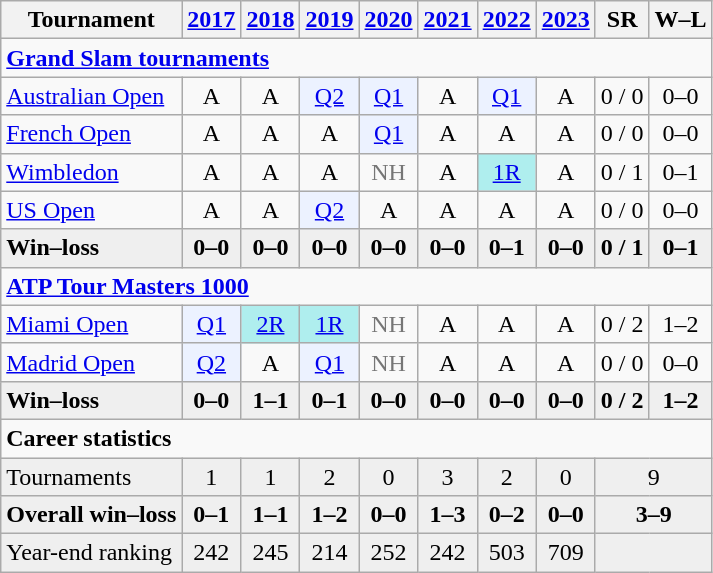<table class=wikitable style=text-align:center>
<tr>
<th>Tournament</th>
<th><a href='#'>2017</a></th>
<th><a href='#'>2018</a></th>
<th><a href='#'>2019</a></th>
<th><a href='#'>2020</a></th>
<th><a href='#'>2021</a></th>
<th><a href='#'>2022</a></th>
<th><a href='#'>2023</a></th>
<th>SR</th>
<th>W–L</th>
</tr>
<tr>
<td colspan=10 align=left><strong><a href='#'>Grand Slam tournaments</a></strong></td>
</tr>
<tr>
<td align=left><a href='#'>Australian Open</a></td>
<td>A</td>
<td>A</td>
<td bgcolor=ecf2ff><a href='#'>Q2</a></td>
<td bgcolor=ecf2ff><a href='#'>Q1</a></td>
<td>A</td>
<td bgcolor=ecf2ff><a href='#'>Q1</a></td>
<td>A</td>
<td>0 / 0</td>
<td>0–0</td>
</tr>
<tr>
<td align=left><a href='#'>French Open</a></td>
<td>A</td>
<td>A</td>
<td>A</td>
<td bgcolor=ecf2ff><a href='#'>Q1</a></td>
<td>A</td>
<td>A</td>
<td>A</td>
<td>0 / 0</td>
<td>0–0</td>
</tr>
<tr>
<td align=left><a href='#'>Wimbledon</a></td>
<td>A</td>
<td>A</td>
<td>A</td>
<td style=color:#767676>NH</td>
<td>A</td>
<td bgcolor=afeeee><a href='#'>1R</a></td>
<td>A</td>
<td>0 / 1</td>
<td>0–1</td>
</tr>
<tr>
<td align=left><a href='#'>US Open</a></td>
<td>A</td>
<td>A</td>
<td bgcolor=ecf2ff><a href='#'>Q2</a></td>
<td>A</td>
<td>A</td>
<td>A</td>
<td>A</td>
<td>0 / 0</td>
<td>0–0</td>
</tr>
<tr style=font-weight:bold;background:#efefef>
<td style=text-align:left>Win–loss</td>
<td>0–0</td>
<td>0–0</td>
<td>0–0</td>
<td>0–0</td>
<td>0–0</td>
<td>0–1</td>
<td>0–0</td>
<td>0 / 1</td>
<td>0–1</td>
</tr>
<tr>
<td colspan=10 align=left><strong><a href='#'>ATP Tour Masters 1000</a></strong></td>
</tr>
<tr>
<td align=left><a href='#'>Miami Open</a></td>
<td bgcolor=ecf2ff><a href='#'>Q1</a></td>
<td bgcolor=afeeee><a href='#'>2R</a></td>
<td bgcolor=afeeee><a href='#'>1R</a></td>
<td style=color:#767676>NH</td>
<td>A</td>
<td>A</td>
<td>A</td>
<td>0 / 2</td>
<td>1–2</td>
</tr>
<tr>
<td align=left><a href='#'>Madrid Open</a></td>
<td bgcolor=ecf2ff><a href='#'>Q2</a></td>
<td>A</td>
<td bgcolor=ecf2ff><a href='#'>Q1</a></td>
<td style=color:#767676>NH</td>
<td>A</td>
<td>A</td>
<td>A</td>
<td>0 / 0</td>
<td>0–0</td>
</tr>
<tr style=font-weight:bold;background:#efefef>
<td style=text-align:left>Win–loss</td>
<td>0–0</td>
<td>1–1</td>
<td>0–1</td>
<td>0–0</td>
<td>0–0</td>
<td>0–0</td>
<td>0–0</td>
<td>0 / 2</td>
<td>1–2</td>
</tr>
<tr>
<td colspan=10 style=text-align:left><strong>Career statistics</strong></td>
</tr>
<tr bgcolor=efefef>
<td style=text-align:left>Tournaments</td>
<td>1</td>
<td>1</td>
<td>2</td>
<td>0</td>
<td>3</td>
<td>2</td>
<td>0</td>
<td colspan=2>9</td>
</tr>
<tr style=font-weight:bold;background:#efefef>
<td style=text-align:left>Overall win–loss</td>
<td>0–1</td>
<td>1–1</td>
<td>1–2</td>
<td>0–0</td>
<td>1–3</td>
<td>0–2</td>
<td>0–0</td>
<td colspan=2>3–9</td>
</tr>
<tr bgcolor=efefef>
<td style=text-align:left>Year-end ranking</td>
<td>242</td>
<td>245</td>
<td>214</td>
<td>252</td>
<td>242</td>
<td>503</td>
<td>709</td>
<td colspan=2></td>
</tr>
</table>
